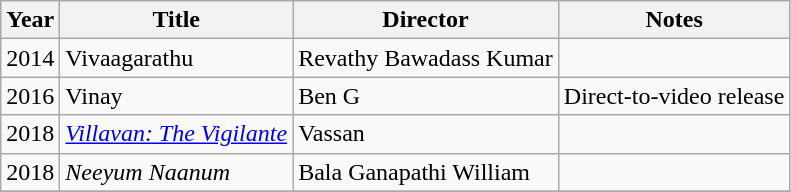<table class="wikitable">
<tr>
<th>Year</th>
<th>Title</th>
<th>Director</th>
<th>Notes</th>
</tr>
<tr>
<td>2014</td>
<td>Vivaagarathu</td>
<td>Revathy Bawadass Kumar</td>
<td></td>
</tr>
<tr>
<td>2016</td>
<td>Vinay</td>
<td>Ben G</td>
<td>Direct-to-video release</td>
</tr>
<tr>
<td>2018</td>
<td><em><a href='#'>Villavan: The Vigilante</a></em></td>
<td>Vassan</td>
<td></td>
</tr>
<tr>
<td>2018</td>
<td><em>Neeyum Naanum</em></td>
<td>Bala Ganapathi William</td>
<td></td>
</tr>
<tr>
</tr>
</table>
